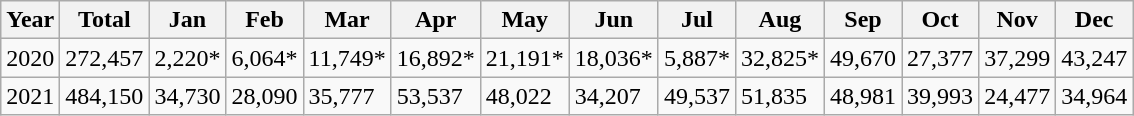<table class="wikitable">
<tr>
<th>Year</th>
<th>Total</th>
<th>Jan</th>
<th>Feb</th>
<th>Mar</th>
<th>Apr</th>
<th>May</th>
<th>Jun</th>
<th>Jul</th>
<th>Aug</th>
<th>Sep</th>
<th>Oct</th>
<th>Nov</th>
<th>Dec</th>
</tr>
<tr>
<td>2020</td>
<td>272,457</td>
<td>2,220*</td>
<td>6,064*</td>
<td>11,749*</td>
<td>16,892*</td>
<td>21,191*</td>
<td>18,036*</td>
<td>5,887*</td>
<td>32,825*</td>
<td>49,670</td>
<td>27,377</td>
<td>37,299</td>
<td>43,247</td>
</tr>
<tr>
<td>2021</td>
<td>484,150</td>
<td>34,730</td>
<td>28,090</td>
<td>35,777</td>
<td>53,537</td>
<td>48,022</td>
<td>34,207</td>
<td>49,537</td>
<td>51,835</td>
<td>48,981</td>
<td>39,993</td>
<td>24,477</td>
<td>34,964</td>
</tr>
</table>
